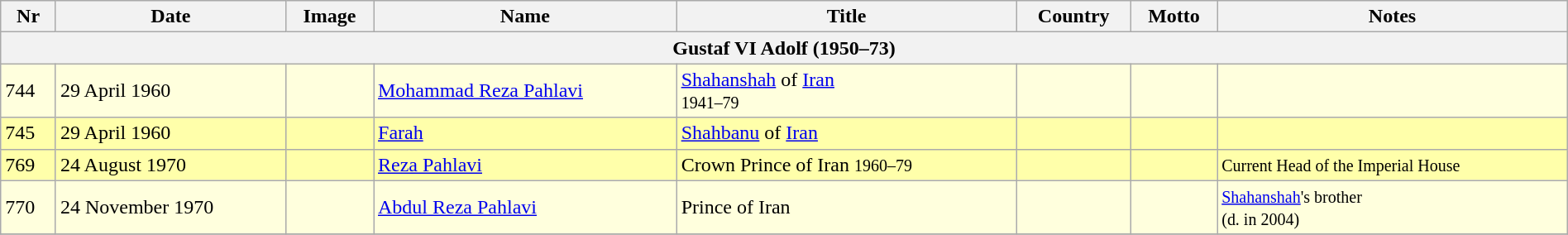<table class="wikitable" width=100%>
<tr>
<th>Nr</th>
<th>Date</th>
<th>Image</th>
<th>Name</th>
<th>Title</th>
<th>Country</th>
<th>Motto</th>
<th>Notes</th>
</tr>
<tr>
<th colspan=8>Gustaf VI Adolf (1950–73)</th>
</tr>
<tr bgcolor="#FFFFDD">
<td>744</td>
<td>29 April 1960</td>
<td></td>
<td><a href='#'>Mohammad Reza Pahlavi</a></td>
<td><a href='#'>Shahanshah</a> of <a href='#'>Iran</a> <br><small>1941–79</small></td>
<td></td>
<td></td>
<td></td>
</tr>
<tr bgcolor="#FFFFAA">
<td>745</td>
<td>29 April 1960</td>
<td></td>
<td><a href='#'>Farah</a></td>
<td><a href='#'>Shahbanu</a> of <a href='#'>Iran</a></td>
<td></td>
<td></td>
<td></td>
</tr>
<tr bgcolor="#FFFFAA">
<td>769</td>
<td>24 August 1970</td>
<td></td>
<td><a href='#'>Reza Pahlavi</a></td>
<td>Crown Prince of Iran <small>1960–79</small></td>
<td></td>
<td></td>
<td><small>Current Head of the Imperial House</small></td>
</tr>
<tr bgcolor="#FFFFDD">
<td>770</td>
<td>24 November 1970</td>
<td></td>
<td><a href='#'>Abdul Reza Pahlavi</a></td>
<td>Prince of Iran</td>
<td></td>
<td></td>
<td><small><a href='#'>Shahanshah</a>'s brother<br> (d. in 2004)</small></td>
</tr>
<tr>
</tr>
</table>
